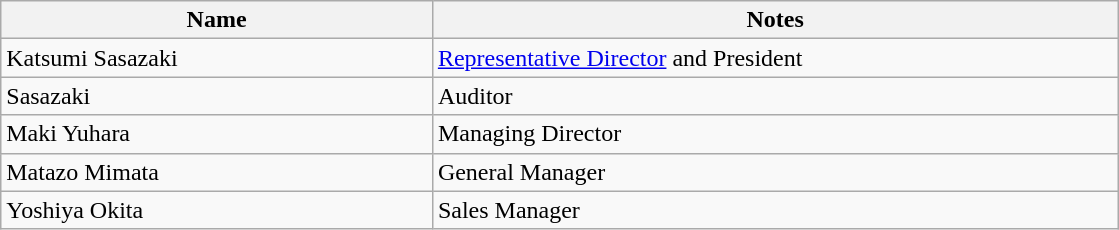<table class="wikitable sortable" align="left center" width="59%">
<tr>
<th width="17%">Name</th>
<th width="27%">Notes</th>
</tr>
<tr>
<td>Katsumi Sasazaki</td>
<td><a href='#'>Representative Director</a> and President</td>
</tr>
<tr>
<td>Sasazaki</td>
<td>Auditor</td>
</tr>
<tr>
<td>Maki Yuhara</td>
<td>Managing Director</td>
</tr>
<tr>
<td>Matazo Mimata</td>
<td>General Manager</td>
</tr>
<tr>
<td>Yoshiya Okita</td>
<td>Sales Manager</td>
</tr>
</table>
